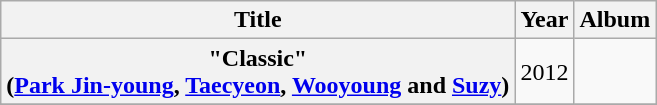<table class="wikitable plainrowheaders" style="text-align:center">
<tr>
<th rowspan="1">Title</th>
<th rowspan="1">Year</th>
<th scope="col" rowspan="1">Album</th>
</tr>
<tr>
<th scope="row">"Classic"<br><span>(<a href='#'>Park Jin-young</a>, <a href='#'>Taecyeon</a>, <a href='#'>Wooyoung</a> and <a href='#'>Suzy</a>)</span></th>
<td>2012</td>
<td></td>
</tr>
<tr>
</tr>
</table>
